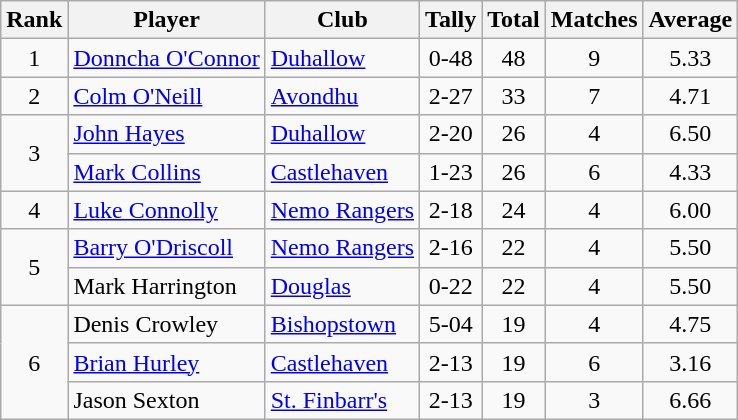<table class="wikitable">
<tr>
<th>Rank</th>
<th>Player</th>
<th>Club</th>
<th>Tally</th>
<th>Total</th>
<th>Matches</th>
<th>Average</th>
</tr>
<tr>
<td rowspan="1" style="text-align:center;">1</td>
<td><a href='#'>Donncha O'Connor</a></td>
<td><a href='#'>Duhallow</a></td>
<td align=center>0-48</td>
<td align=center>48</td>
<td align=center>9</td>
<td align=center>5.33</td>
</tr>
<tr>
<td rowspan="1" style="text-align:center;">2</td>
<td><a href='#'>Colm O'Neill</a></td>
<td><a href='#'>Avondhu</a></td>
<td align=center>2-27</td>
<td align=center>33</td>
<td align=center>7</td>
<td align=center>4.71</td>
</tr>
<tr>
<td rowspan="2" style="text-align:center;">3</td>
<td><a href='#'>John Hayes</a></td>
<td><a href='#'>Duhallow</a></td>
<td align=center>2-20</td>
<td align=center>26</td>
<td align=center>4</td>
<td align=center>6.50</td>
</tr>
<tr>
<td><a href='#'>Mark Collins</a></td>
<td><a href='#'>Castlehaven</a></td>
<td align=center>1-23</td>
<td align=center>26</td>
<td align=center>6</td>
<td align=center>4.33</td>
</tr>
<tr>
<td rowspan="1" style="text-align:center;">4</td>
<td><a href='#'>Luke Connolly</a></td>
<td><a href='#'>Nemo Rangers</a></td>
<td align=center>2-18</td>
<td align=center>24</td>
<td align=center>4</td>
<td align=center>6.00</td>
</tr>
<tr>
<td rowspan="2" style="text-align:center;">5</td>
<td><a href='#'>Barry O'Driscoll</a></td>
<td><a href='#'>Nemo Rangers</a></td>
<td align=center>2-16</td>
<td align=center>22</td>
<td align=center>4</td>
<td align=center>5.50</td>
</tr>
<tr>
<td>Mark Harrington</td>
<td><a href='#'>Douglas</a></td>
<td align=center>0-22</td>
<td align=center>22</td>
<td align=center>4</td>
<td align=center>5.50</td>
</tr>
<tr>
<td rowspan="3" style="text-align:center;">6</td>
<td>Denis Crowley</td>
<td><a href='#'>Bishopstown</a></td>
<td align=center>5-04</td>
<td align=center>19</td>
<td align=center>4</td>
<td align=center>4.75</td>
</tr>
<tr>
<td><a href='#'>Brian Hurley</a></td>
<td><a href='#'>Castlehaven</a></td>
<td align=center>2-13</td>
<td align=center>19</td>
<td align=center>6</td>
<td align=center>3.16</td>
</tr>
<tr>
<td>Jason Sexton</td>
<td><a href='#'>St. Finbarr's</a></td>
<td align=center>2-13</td>
<td align=center>19</td>
<td align=center>3</td>
<td align=center>6.66</td>
</tr>
</table>
